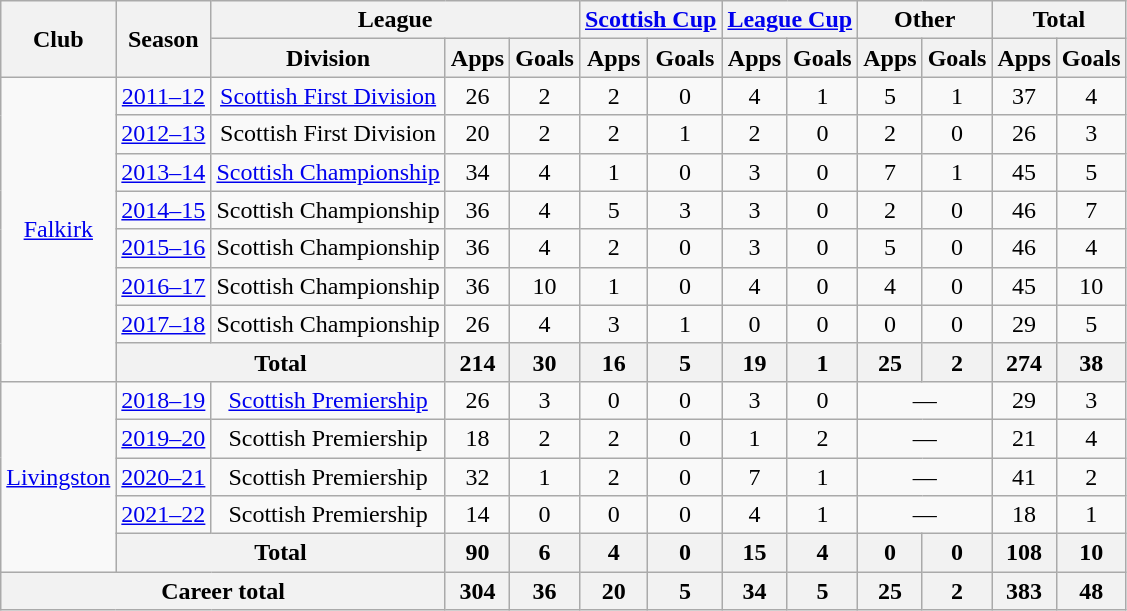<table class=wikitable style=text-align:center>
<tr>
<th rowspan=2>Club</th>
<th rowspan=2>Season</th>
<th colspan=3>League</th>
<th colspan=2><a href='#'>Scottish Cup</a></th>
<th colspan=2><a href='#'>League Cup</a></th>
<th colspan=2>Other</th>
<th colspan=2>Total</th>
</tr>
<tr>
<th>Division</th>
<th>Apps</th>
<th>Goals</th>
<th>Apps</th>
<th>Goals</th>
<th>Apps</th>
<th>Goals</th>
<th>Apps</th>
<th>Goals</th>
<th>Apps</th>
<th>Goals</th>
</tr>
<tr>
<td rowspan=8><a href='#'>Falkirk</a></td>
<td><a href='#'>2011–12</a></td>
<td><a href='#'>Scottish First Division</a></td>
<td>26</td>
<td>2</td>
<td>2</td>
<td>0</td>
<td>4</td>
<td>1</td>
<td>5</td>
<td>1</td>
<td>37</td>
<td>4</td>
</tr>
<tr>
<td><a href='#'>2012–13</a></td>
<td>Scottish First Division</td>
<td>20</td>
<td>2</td>
<td>2</td>
<td>1</td>
<td>2</td>
<td>0</td>
<td>2</td>
<td>0</td>
<td>26</td>
<td>3</td>
</tr>
<tr>
<td><a href='#'>2013–14</a></td>
<td><a href='#'>Scottish Championship</a></td>
<td>34</td>
<td>4</td>
<td>1</td>
<td>0</td>
<td>3</td>
<td>0</td>
<td>7</td>
<td>1</td>
<td>45</td>
<td>5</td>
</tr>
<tr>
<td><a href='#'>2014–15</a></td>
<td>Scottish Championship</td>
<td>36</td>
<td>4</td>
<td>5</td>
<td>3</td>
<td>3</td>
<td>0</td>
<td>2</td>
<td>0</td>
<td>46</td>
<td>7</td>
</tr>
<tr>
<td><a href='#'>2015–16</a></td>
<td>Scottish Championship</td>
<td>36</td>
<td>4</td>
<td>2</td>
<td>0</td>
<td>3</td>
<td>0</td>
<td>5</td>
<td>0</td>
<td>46</td>
<td>4</td>
</tr>
<tr>
<td><a href='#'>2016–17</a></td>
<td>Scottish Championship</td>
<td>36</td>
<td>10</td>
<td>1</td>
<td>0</td>
<td>4</td>
<td>0</td>
<td>4</td>
<td>0</td>
<td>45</td>
<td>10</td>
</tr>
<tr>
<td><a href='#'>2017–18</a></td>
<td>Scottish Championship</td>
<td>26</td>
<td>4</td>
<td>3</td>
<td>1</td>
<td>0</td>
<td>0</td>
<td>0</td>
<td>0</td>
<td>29</td>
<td>5</td>
</tr>
<tr>
<th colspan=2>Total</th>
<th>214</th>
<th>30</th>
<th>16</th>
<th>5</th>
<th>19</th>
<th>1</th>
<th>25</th>
<th>2</th>
<th>274</th>
<th>38</th>
</tr>
<tr>
<td rowspan=5><a href='#'>Livingston</a></td>
<td><a href='#'>2018–19</a></td>
<td><a href='#'>Scottish Premiership</a></td>
<td>26</td>
<td>3</td>
<td>0</td>
<td>0</td>
<td>3</td>
<td>0</td>
<td colspan=2>—</td>
<td>29</td>
<td>3</td>
</tr>
<tr>
<td><a href='#'>2019–20</a></td>
<td>Scottish Premiership</td>
<td>18</td>
<td>2</td>
<td>2</td>
<td>0</td>
<td>1</td>
<td>2</td>
<td colspan=2>—</td>
<td>21</td>
<td>4</td>
</tr>
<tr>
<td><a href='#'>2020–21</a></td>
<td>Scottish Premiership</td>
<td>32</td>
<td>1</td>
<td>2</td>
<td>0</td>
<td>7</td>
<td>1</td>
<td colspan=2>—</td>
<td>41</td>
<td>2</td>
</tr>
<tr>
<td><a href='#'>2021–22</a></td>
<td>Scottish Premiership</td>
<td>14</td>
<td>0</td>
<td>0</td>
<td>0</td>
<td>4</td>
<td>1</td>
<td colspan=2>—</td>
<td>18</td>
<td>1</td>
</tr>
<tr>
<th colspan=2>Total</th>
<th>90</th>
<th>6</th>
<th>4</th>
<th>0</th>
<th>15</th>
<th>4</th>
<th>0</th>
<th>0</th>
<th>108</th>
<th>10</th>
</tr>
<tr>
<th colspan=3>Career total</th>
<th>304</th>
<th>36</th>
<th>20</th>
<th>5</th>
<th>34</th>
<th>5</th>
<th>25</th>
<th>2</th>
<th>383</th>
<th>48</th>
</tr>
</table>
